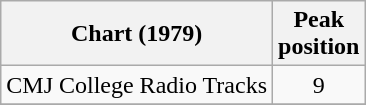<table class="wikitable">
<tr>
<th>Chart (1979)</th>
<th>Peak<br>position</th>
</tr>
<tr>
<td>CMJ College Radio Tracks</td>
<td align="center">9</td>
</tr>
<tr>
</tr>
</table>
